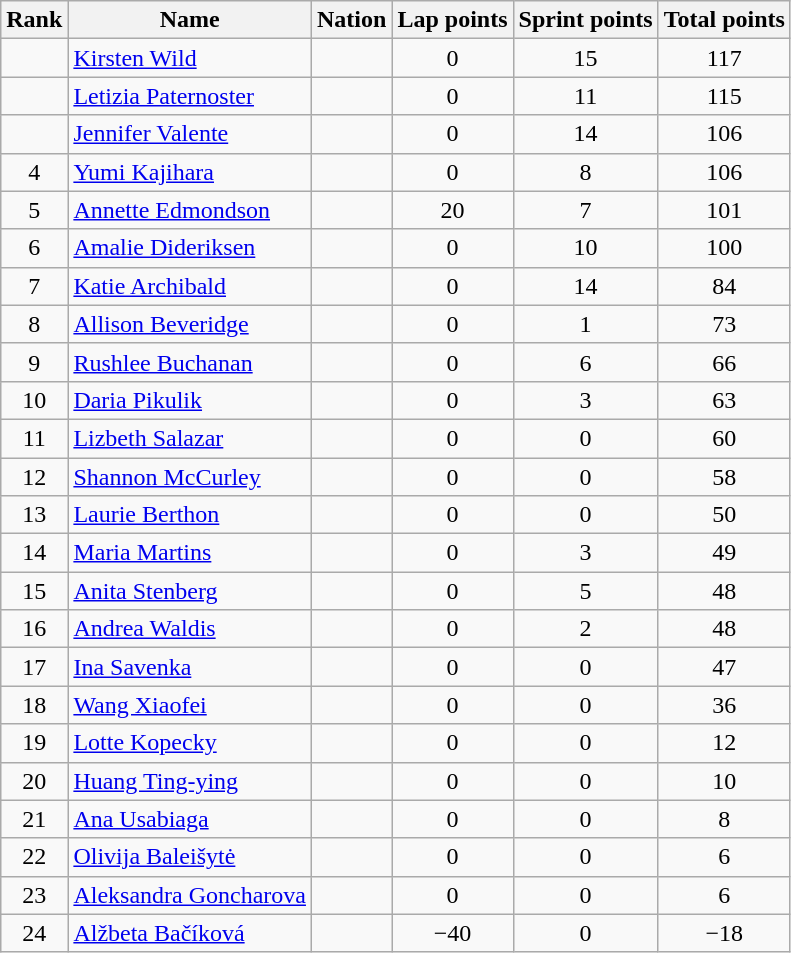<table class="wikitable sortable" style="text-align:center">
<tr>
<th>Rank</th>
<th>Name</th>
<th>Nation</th>
<th>Lap points</th>
<th>Sprint points</th>
<th>Total points</th>
</tr>
<tr>
<td></td>
<td align=left><a href='#'>Kirsten Wild</a></td>
<td align=left></td>
<td>0</td>
<td>15</td>
<td>117</td>
</tr>
<tr>
<td></td>
<td align=left><a href='#'>Letizia Paternoster</a></td>
<td align=left></td>
<td>0</td>
<td>11</td>
<td>115</td>
</tr>
<tr>
<td></td>
<td align=left><a href='#'>Jennifer Valente</a></td>
<td align=left></td>
<td>0</td>
<td>14</td>
<td>106</td>
</tr>
<tr>
<td>4</td>
<td align=left><a href='#'>Yumi Kajihara</a></td>
<td align=left></td>
<td>0</td>
<td>8</td>
<td>106</td>
</tr>
<tr>
<td>5</td>
<td align=left><a href='#'>Annette Edmondson</a></td>
<td align=left></td>
<td>20</td>
<td>7</td>
<td>101</td>
</tr>
<tr>
<td>6</td>
<td align=left><a href='#'>Amalie Dideriksen</a></td>
<td align=left></td>
<td>0</td>
<td>10</td>
<td>100</td>
</tr>
<tr>
<td>7</td>
<td align=left><a href='#'>Katie Archibald</a></td>
<td align=left></td>
<td>0</td>
<td>14</td>
<td>84</td>
</tr>
<tr>
<td>8</td>
<td align=left><a href='#'>Allison Beveridge</a></td>
<td align=left></td>
<td>0</td>
<td>1</td>
<td>73</td>
</tr>
<tr>
<td>9</td>
<td align=left><a href='#'>Rushlee Buchanan</a></td>
<td align=left></td>
<td>0</td>
<td>6</td>
<td>66</td>
</tr>
<tr>
<td>10</td>
<td align=left><a href='#'>Daria Pikulik</a></td>
<td align=left></td>
<td>0</td>
<td>3</td>
<td>63</td>
</tr>
<tr>
<td>11</td>
<td align=left><a href='#'>Lizbeth Salazar</a></td>
<td align=left></td>
<td>0</td>
<td>0</td>
<td>60</td>
</tr>
<tr>
<td>12</td>
<td align=left><a href='#'>Shannon McCurley</a></td>
<td align=left></td>
<td>0</td>
<td>0</td>
<td>58</td>
</tr>
<tr>
<td>13</td>
<td align=left><a href='#'>Laurie Berthon</a></td>
<td align=left></td>
<td>0</td>
<td>0</td>
<td>50</td>
</tr>
<tr>
<td>14</td>
<td align=left><a href='#'>Maria Martins</a></td>
<td align=left></td>
<td>0</td>
<td>3</td>
<td>49</td>
</tr>
<tr>
<td>15</td>
<td align=left><a href='#'>Anita Stenberg</a></td>
<td align=left></td>
<td>0</td>
<td>5</td>
<td>48</td>
</tr>
<tr>
<td>16</td>
<td align=left><a href='#'>Andrea Waldis</a></td>
<td align=left></td>
<td>0</td>
<td>2</td>
<td>48</td>
</tr>
<tr>
<td>17</td>
<td align=left><a href='#'>Ina Savenka</a></td>
<td align=left></td>
<td>0</td>
<td>0</td>
<td>47</td>
</tr>
<tr>
<td>18</td>
<td align=left><a href='#'>Wang Xiaofei</a></td>
<td align=left></td>
<td>0</td>
<td>0</td>
<td>36</td>
</tr>
<tr>
<td>19</td>
<td align=left><a href='#'>Lotte Kopecky</a></td>
<td align=left></td>
<td>0</td>
<td>0</td>
<td>12</td>
</tr>
<tr>
<td>20</td>
<td align=left><a href='#'>Huang Ting-ying</a></td>
<td align=left></td>
<td>0</td>
<td>0</td>
<td>10</td>
</tr>
<tr>
<td>21</td>
<td align=left><a href='#'>Ana Usabiaga</a></td>
<td align=left></td>
<td>0</td>
<td>0</td>
<td>8</td>
</tr>
<tr>
<td>22</td>
<td align=left><a href='#'>Olivija Baleišytė</a></td>
<td align=left></td>
<td>0</td>
<td>0</td>
<td>6</td>
</tr>
<tr>
<td>23</td>
<td align=left><a href='#'>Aleksandra Goncharova</a></td>
<td align=left></td>
<td>0</td>
<td>0</td>
<td>6</td>
</tr>
<tr>
<td>24</td>
<td align=left><a href='#'>Alžbeta Bačíková</a></td>
<td align=left></td>
<td>−40</td>
<td>0</td>
<td>−18</td>
</tr>
</table>
